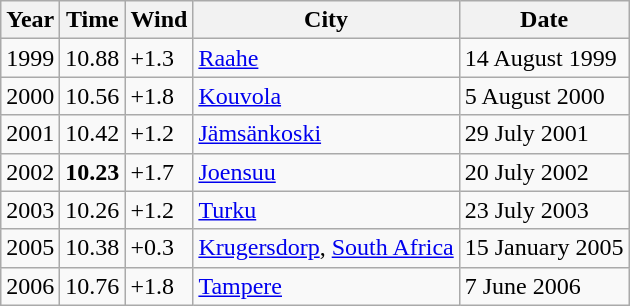<table class="wikitable">
<tr>
<th>Year</th>
<th>Time</th>
<th>Wind</th>
<th>City</th>
<th>Date</th>
</tr>
<tr>
<td>1999</td>
<td>10.88</td>
<td>+1.3</td>
<td><a href='#'>Raahe</a></td>
<td>14 August 1999</td>
</tr>
<tr>
<td>2000</td>
<td>10.56</td>
<td>+1.8</td>
<td><a href='#'>Kouvola</a></td>
<td>5 August 2000</td>
</tr>
<tr>
<td>2001</td>
<td>10.42</td>
<td>+1.2</td>
<td><a href='#'>Jämsänkoski</a></td>
<td>29 July 2001</td>
</tr>
<tr>
<td>2002</td>
<td><strong>10.23</strong></td>
<td>+1.7</td>
<td><a href='#'>Joensuu</a></td>
<td>20 July 2002</td>
</tr>
<tr>
<td>2003</td>
<td>10.26</td>
<td>+1.2</td>
<td><a href='#'>Turku</a></td>
<td>23 July 2003</td>
</tr>
<tr>
<td>2005</td>
<td>10.38</td>
<td>+0.3</td>
<td><a href='#'>Krugersdorp</a>, <a href='#'>South Africa</a></td>
<td>15 January 2005</td>
</tr>
<tr>
<td>2006</td>
<td>10.76</td>
<td>+1.8</td>
<td><a href='#'>Tampere</a></td>
<td>7 June 2006</td>
</tr>
</table>
